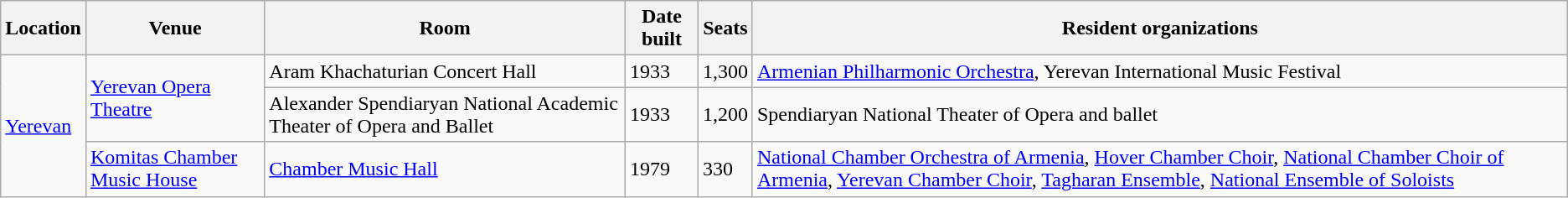<table class="wikitable">
<tr>
<th>Location</th>
<th>Venue</th>
<th>Room</th>
<th>Date built</th>
<th>Seats</th>
<th>Resident organizations</th>
</tr>
<tr>
<td rowspan=3><a href='#'>Yerevan</a></td>
<td rowspan=2><a href='#'>Yerevan Opera Theatre</a></td>
<td>Aram Khachaturian Concert Hall</td>
<td>1933</td>
<td>1,300</td>
<td><a href='#'>Armenian Philharmonic Orchestra</a>, Yerevan International Music Festival</td>
</tr>
<tr>
<td>Alexander Spendiaryan National Academic Theater of Opera and Ballet</td>
<td>1933</td>
<td>1,200</td>
<td>Spendiaryan National Theater of Opera and ballet</td>
</tr>
<tr>
<td><a href='#'>Komitas Chamber Music House</a></td>
<td><a href='#'>Chamber Music Hall</a></td>
<td>1979</td>
<td>330</td>
<td><a href='#'>National Chamber Orchestra of Armenia</a>, <a href='#'>Hover Chamber Choir</a>, <a href='#'>National Chamber Choir of Armenia</a>, <a href='#'>Yerevan Chamber Choir</a>, <a href='#'>Tagharan Ensemble</a>, <a href='#'>National Ensemble of Soloists</a></td>
</tr>
</table>
